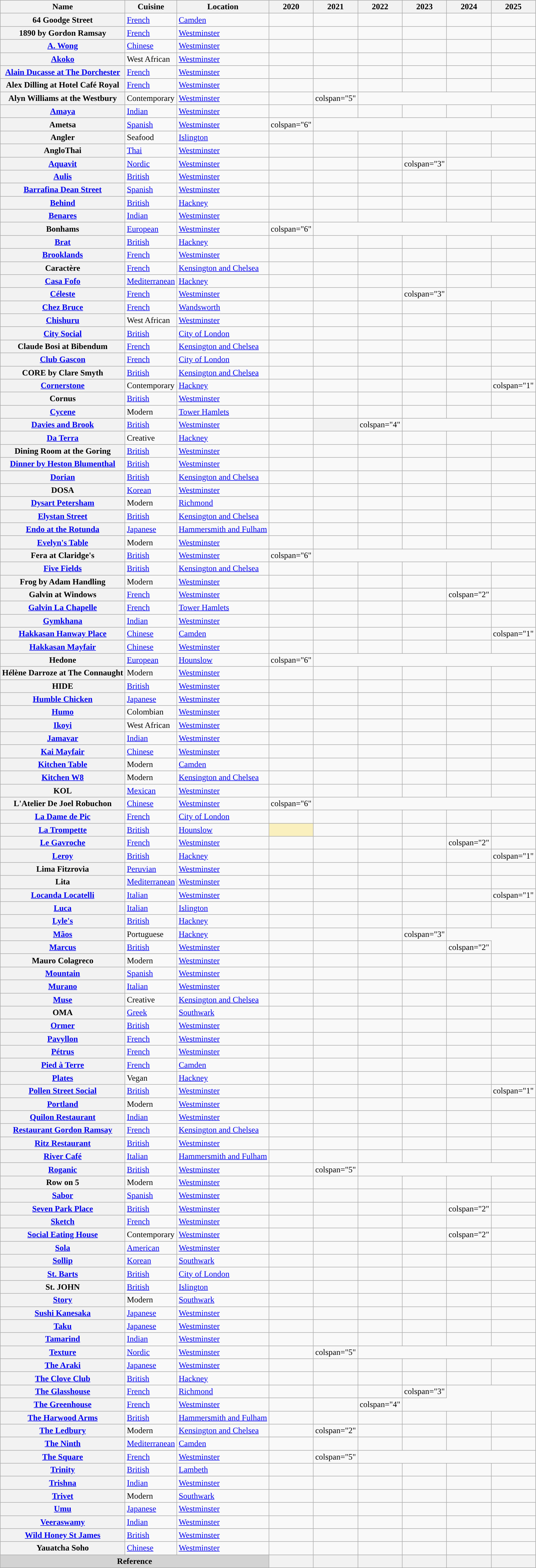<table class="wikitable sortable plainrowheaders">
<tr>
<th scope="col">Name</th>
<th scope="col">Cuisine</th>
<th scope="col">Location</th>
<th scope="col">2020</th>
<th scope="col">2021</th>
<th scope="col">2022</th>
<th scope="col">2023</th>
<th scope="col">2024</th>
<th scope="col">2025</th>
</tr>
<tr>
<th scope="row">64 Goodge Street</th>
<td><a href='#'>French</a></td>
<td><a href='#'>Camden</a></td>
<td></td>
<td></td>
<td></td>
<td></td>
<td></td>
<td></td>
</tr>
<tr>
<th scope="row">1890 by Gordon Ramsay</th>
<td><a href='#'>French</a></td>
<td><a href='#'>Westminster</a></td>
<td></td>
<td></td>
<td></td>
<td></td>
<td></td>
<td></td>
</tr>
<tr>
<th scope="row"><a href='#'>A. Wong</a></th>
<td><a href='#'>Chinese</a></td>
<td><a href='#'>Westminster</a></td>
<td></td>
<td></td>
<td></td>
<td></td>
<td></td>
<td></td>
</tr>
<tr>
<th scope="row"><a href='#'>Akoko</a></th>
<td>West African</td>
<td><a href='#'>Westminster</a></td>
<td></td>
<td></td>
<td></td>
<td></td>
<td></td>
<td></td>
</tr>
<tr>
<th scope="row"><a href='#'>Alain Ducasse at The Dorchester</a></th>
<td><a href='#'>French</a></td>
<td><a href='#'>Westminster</a></td>
<td></td>
<td></td>
<td></td>
<td></td>
<td></td>
<td></td>
</tr>
<tr>
<th scope="row">Alex Dilling at Hotel Café Royal</th>
<td><a href='#'>French</a></td>
<td><a href='#'>Westminster</a></td>
<td></td>
<td></td>
<td></td>
<td></td>
<td></td>
<td></td>
</tr>
<tr>
<th scope="row">Alyn Williams at the Westbury</th>
<td>Contemporary</td>
<td><a href='#'>Westminster</a></td>
<td></td>
<td>colspan="5" </td>
</tr>
<tr>
<th scope="row"><a href='#'>Amaya</a></th>
<td><a href='#'>Indian</a></td>
<td><a href='#'>Westminster</a></td>
<td></td>
<td></td>
<td></td>
<td></td>
<td></td>
<td></td>
</tr>
<tr>
<th scope="row">Ametsa</th>
<td><a href='#'>Spanish</a></td>
<td><a href='#'>Westminster</a></td>
<td>colspan="6" </td>
</tr>
<tr>
<th scope="row">Angler</th>
<td>Seafood</td>
<td><a href='#'>Islington</a></td>
<td></td>
<td></td>
<td></td>
<td></td>
<td></td>
<td></td>
</tr>
<tr>
<th scope="row">AngloThai</th>
<td><a href='#'>Thai</a></td>
<td><a href='#'>Westminster</a></td>
<td></td>
<td></td>
<td></td>
<td></td>
<td></td>
<td></td>
</tr>
<tr>
<th scope="row"><a href='#'>Aquavit</a></th>
<td><a href='#'>Nordic</a></td>
<td><a href='#'>Westminster</a></td>
<td></td>
<td></td>
<td></td>
<td>colspan="3" </td>
</tr>
<tr>
<th scope="row"><a href='#'>Aulis</a></th>
<td><a href='#'>British</a></td>
<td><a href='#'>Westminster</a></td>
<td></td>
<td></td>
<td></td>
<td></td>
<td></td>
<td></td>
</tr>
<tr>
<th scope="row"><a href='#'>Barrafina Dean Street</a></th>
<td><a href='#'>Spanish</a></td>
<td><a href='#'>Westminster</a></td>
<td></td>
<td></td>
<td></td>
<td></td>
<td></td>
<td></td>
</tr>
<tr>
<th scope="row"><a href='#'>Behind</a></th>
<td><a href='#'>British</a></td>
<td><a href='#'>Hackney</a></td>
<td></td>
<td></td>
<td></td>
<td></td>
<td></td>
<td></td>
</tr>
<tr>
<th scope="row"><a href='#'>Benares</a></th>
<td><a href='#'>Indian</a></td>
<td><a href='#'>Westminster</a></td>
<td></td>
<td></td>
<td></td>
<td></td>
<td></td>
<td></td>
</tr>
<tr>
<th scope="row">Bonhams</th>
<td><a href='#'>European</a></td>
<td><a href='#'>Westminster</a></td>
<td>colspan="6" </td>
</tr>
<tr>
<th scope="row"><a href='#'>Brat</a></th>
<td><a href='#'>British</a></td>
<td><a href='#'>Hackney</a></td>
<td></td>
<td></td>
<td></td>
<td></td>
<td></td>
<td></td>
</tr>
<tr>
<th scope="row"><a href='#'>Brooklands</a></th>
<td><a href='#'>French</a></td>
<td><a href='#'>Westminster</a></td>
<td></td>
<td></td>
<td></td>
<td></td>
<td></td>
<td></td>
</tr>
<tr>
<th scope="row">Caractère</th>
<td><a href='#'>French</a></td>
<td><a href='#'>Kensington and Chelsea</a></td>
<td></td>
<td></td>
<td></td>
<td></td>
<td></td>
<td></td>
</tr>
<tr>
<th scope="row"><a href='#'>Casa Fofo</a></th>
<td><a href='#'>Mediterranean</a></td>
<td><a href='#'>Hackney</a></td>
<td></td>
<td></td>
<td></td>
<td></td>
<td></td>
<td></td>
</tr>
<tr>
<th scope="row"><a href='#'>Céleste</a></th>
<td><a href='#'>French</a></td>
<td><a href='#'>Westminster</a></td>
<td></td>
<td></td>
<td></td>
<td>colspan="3" </td>
</tr>
<tr>
<th scope="row"><a href='#'>Chez Bruce</a></th>
<td><a href='#'>French</a></td>
<td><a href='#'>Wandsworth</a></td>
<td></td>
<td></td>
<td></td>
<td></td>
<td></td>
<td></td>
</tr>
<tr>
<th scope="row"><a href='#'>Chishuru</a></th>
<td>West African</td>
<td><a href='#'>Westminster</a></td>
<td></td>
<td></td>
<td></td>
<td></td>
<td></td>
<td></td>
</tr>
<tr>
<th scope="row"><a href='#'>City Social</a></th>
<td><a href='#'>British</a></td>
<td><a href='#'>City of London</a></td>
<td></td>
<td></td>
<td></td>
<td></td>
<td></td>
<td></td>
</tr>
<tr>
<th scope="row">Claude Bosi at Bibendum</th>
<td><a href='#'>French</a></td>
<td><a href='#'>Kensington and Chelsea</a></td>
<td></td>
<td></td>
<td></td>
<td></td>
<td></td>
<td></td>
</tr>
<tr>
<th scope="row"><a href='#'>Club Gascon</a></th>
<td><a href='#'>French</a></td>
<td><a href='#'>City of London</a></td>
<td></td>
<td></td>
<td></td>
<td></td>
<td></td>
<td></td>
</tr>
<tr>
<th scope="row">CORE by Clare Smyth</th>
<td><a href='#'>British</a></td>
<td><a href='#'>Kensington and Chelsea</a></td>
<td></td>
<td></td>
<td></td>
<td></td>
<td></td>
<td></td>
</tr>
<tr>
<th scope="row"><a href='#'>Cornerstone</a></th>
<td>Contemporary</td>
<td><a href='#'>Hackney</a></td>
<td></td>
<td></td>
<td></td>
<td></td>
<td></td>
<td>colspan="1" </td>
</tr>
<tr>
<th scope="row">Cornus</th>
<td><a href='#'>British</a></td>
<td><a href='#'>Westminster</a></td>
<td></td>
<td></td>
<td></td>
<td></td>
<td></td>
<td></td>
</tr>
<tr>
<th scope="row"><a href='#'>Cycene</a></th>
<td>Modern</td>
<td><a href='#'>Tower Hamlets</a></td>
<td></td>
<td></td>
<td></td>
<td></td>
<td></td>
<td></td>
</tr>
<tr>
<th scope="row"><a href='#'>Davies and Brook</a></th>
<td><a href='#'>British</a></td>
<td><a href='#'>Westminster</a></td>
<td></td>
<th></th>
<td>colspan="4" </td>
</tr>
<tr>
<th scope="row"><a href='#'>Da Terra</a></th>
<td>Creative</td>
<td><a href='#'>Hackney</a></td>
<td></td>
<td></td>
<td></td>
<td></td>
<td></td>
<td></td>
</tr>
<tr>
<th scope="row">Dining Room at the Goring</th>
<td><a href='#'>British</a></td>
<td><a href='#'>Westminster</a></td>
<td></td>
<td></td>
<td></td>
<td></td>
<td></td>
<td></td>
</tr>
<tr>
<th scope="row"><a href='#'>Dinner by Heston Blumenthal</a></th>
<td><a href='#'>British</a></td>
<td><a href='#'>Westminster</a></td>
<td></td>
<td></td>
<td></td>
<td></td>
<td></td>
<td></td>
</tr>
<tr>
<th scope="row"><a href='#'>Dorian</a></th>
<td><a href='#'>British</a></td>
<td><a href='#'>Kensington and Chelsea</a></td>
<td></td>
<td></td>
<td></td>
<td></td>
<td></td>
<td></td>
</tr>
<tr>
<th scope="row">DOSA</th>
<td><a href='#'>Korean</a></td>
<td><a href='#'>Westminster</a></td>
<td></td>
<td></td>
<td></td>
<td></td>
<td></td>
<td></td>
</tr>
<tr>
<th scope="row"><a href='#'>Dysart Petersham</a></th>
<td>Modern</td>
<td><a href='#'>Richmond</a></td>
<td></td>
<td></td>
<td></td>
<td></td>
<td></td>
<td></td>
</tr>
<tr>
<th scope="row"><a href='#'>Elystan Street</a></th>
<td><a href='#'>British</a></td>
<td><a href='#'>Kensington and Chelsea</a></td>
<td></td>
<td></td>
<td></td>
<td></td>
<td></td>
<td></td>
</tr>
<tr>
<th scope="row"><a href='#'>Endo at the Rotunda</a></th>
<td><a href='#'>Japanese</a></td>
<td><a href='#'>Hammersmith and Fulham</a></td>
<td></td>
<td></td>
<td></td>
<td></td>
<td></td>
<td></td>
</tr>
<tr>
<th scope="row"><a href='#'>Evelyn's Table</a></th>
<td>Modern</td>
<td><a href='#'>Westminster</a></td>
<td></td>
<td></td>
<td></td>
<td></td>
<td></td>
<td></td>
</tr>
<tr>
<th scope="row">Fera at Claridge's</th>
<td><a href='#'>British</a></td>
<td><a href='#'>Westminster</a></td>
<td>colspan="6" </td>
</tr>
<tr>
<th scope="row"><a href='#'>Five Fields</a></th>
<td><a href='#'>British</a></td>
<td><a href='#'>Kensington and Chelsea</a></td>
<td></td>
<td></td>
<td></td>
<td></td>
<td></td>
<td></td>
</tr>
<tr>
<th scope="row">Frog by Adam Handling</th>
<td>Modern</td>
<td><a href='#'>Westminster</a></td>
<td></td>
<td></td>
<td></td>
<td></td>
<td></td>
<td></td>
</tr>
<tr>
<th scope="row">Galvin at Windows</th>
<td><a href='#'>French</a></td>
<td><a href='#'>Westminster</a></td>
<td></td>
<td></td>
<td></td>
<td></td>
<td>colspan="2"  </td>
</tr>
<tr>
<th scope="row"><a href='#'>Galvin La Chapelle</a></th>
<td><a href='#'>French</a></td>
<td><a href='#'>Tower Hamlets</a></td>
<td></td>
<td></td>
<td></td>
<td></td>
<td></td>
<td></td>
</tr>
<tr>
<th scope="row"><a href='#'>Gymkhana</a></th>
<td><a href='#'>Indian</a></td>
<td><a href='#'>Westminster</a></td>
<td></td>
<td></td>
<td></td>
<td></td>
<td></td>
<td></td>
</tr>
<tr>
<th scope="row"><a href='#'>Hakkasan Hanway Place</a></th>
<td><a href='#'>Chinese</a></td>
<td><a href='#'>Camden</a></td>
<td></td>
<td></td>
<td></td>
<td></td>
<td></td>
<td>colspan="1" </td>
</tr>
<tr>
<th scope="row"><a href='#'>Hakkasan Mayfair</a></th>
<td><a href='#'>Chinese</a></td>
<td><a href='#'>Westminster</a></td>
<td></td>
<td></td>
<td></td>
<td></td>
<td></td>
<td></td>
</tr>
<tr>
<th scope="row">Hedone</th>
<td><a href='#'>European</a></td>
<td><a href='#'>Hounslow</a></td>
<td>colspan="6" </td>
</tr>
<tr>
<th scope="row">Hélène Darroze at The Connaught</th>
<td>Modern</td>
<td><a href='#'>Westminster</a></td>
<td></td>
<td></td>
<td></td>
<td></td>
<td></td>
<td></td>
</tr>
<tr>
<th scope="row">HIDE</th>
<td><a href='#'>British</a></td>
<td><a href='#'>Westminster</a></td>
<td></td>
<td></td>
<td></td>
<td></td>
<td></td>
<td></td>
</tr>
<tr>
<th scope="row"><a href='#'>Humble Chicken</a></th>
<td><a href='#'>Japanese</a></td>
<td><a href='#'>Westminster</a></td>
<td></td>
<td></td>
<td></td>
<td></td>
<td></td>
<td></td>
</tr>
<tr>
<th scope="row"><a href='#'>Humo</a></th>
<td>Colombian</td>
<td><a href='#'>Westminster</a></td>
<td></td>
<td></td>
<td></td>
<td></td>
<td></td>
<td></td>
</tr>
<tr>
<th scope="row"><a href='#'>Ikoyi</a></th>
<td>West African</td>
<td><a href='#'>Westminster</a></td>
<td></td>
<td></td>
<td></td>
<td></td>
<td></td>
<td></td>
</tr>
<tr>
<th scope="row"><a href='#'>Jamavar</a></th>
<td><a href='#'>Indian</a></td>
<td><a href='#'>Westminster</a></td>
<td></td>
<td></td>
<td></td>
<td></td>
<td></td>
<td></td>
</tr>
<tr>
<th scope="row"><a href='#'>Kai Mayfair</a></th>
<td><a href='#'>Chinese</a></td>
<td><a href='#'>Westminster</a></td>
<td></td>
<td></td>
<td></td>
<td></td>
<td></td>
<td></td>
</tr>
<tr>
<th scope="row"><a href='#'>Kitchen Table</a></th>
<td>Modern</td>
<td><a href='#'>Camden</a></td>
<td></td>
<td></td>
<td></td>
<td></td>
<td></td>
<td></td>
</tr>
<tr>
<th scope="row"><a href='#'>Kitchen W8</a></th>
<td>Modern</td>
<td><a href='#'>Kensington and Chelsea</a></td>
<td></td>
<td></td>
<td></td>
<td></td>
<td></td>
<td></td>
</tr>
<tr>
<th scope="row">KOL</th>
<td><a href='#'>Mexican</a></td>
<td><a href='#'>Westminster</a></td>
<td></td>
<td></td>
<td></td>
<td></td>
<td></td>
<td></td>
</tr>
<tr>
<th scope="row">L'Atelier De Joel Robuchon</th>
<td><a href='#'>Chinese</a></td>
<td><a href='#'>Westminster</a></td>
<td>colspan="6" </td>
</tr>
<tr>
<th scope="row"><a href='#'>La Dame de Pic</a></th>
<td><a href='#'>French</a></td>
<td><a href='#'>City of London</a></td>
<td></td>
<td></td>
<td></td>
<td></td>
<td></td>
<td></td>
</tr>
<tr>
<th scope="row"><a href='#'>La Trompette</a></th>
<td><a href='#'>British</a></td>
<td><a href='#'>Hounslow</a></td>
<th scope="row" style="background-color:#FAF0BE"></th>
<td></td>
<td></td>
<td></td>
<td></td>
<td></td>
</tr>
<tr>
<th scope="row"><a href='#'>Le Gavroche</a></th>
<td><a href='#'>French</a></td>
<td><a href='#'>Westminster</a></td>
<td></td>
<td></td>
<td></td>
<td></td>
<td>colspan="2" </td>
</tr>
<tr>
<th scope="row"><a href='#'>Leroy</a></th>
<td><a href='#'>British</a></td>
<td><a href='#'>Hackney</a></td>
<td></td>
<td></td>
<td></td>
<td></td>
<td></td>
<td>colspan="1" </td>
</tr>
<tr>
<th scope="row">Lima Fitzrovia</th>
<td><a href='#'>Peruvian</a></td>
<td><a href='#'>Westminster</a></td>
<td></td>
<td></td>
<td></td>
<td></td>
<td></td>
<td></td>
</tr>
<tr>
<th scope="row">Lita</th>
<td><a href='#'>Mediterranean</a></td>
<td><a href='#'>Westminster</a></td>
<td></td>
<td></td>
<td></td>
<td></td>
<td></td>
<td></td>
</tr>
<tr>
<th scope="row"><a href='#'>Locanda Locatelli</a></th>
<td><a href='#'>Italian</a></td>
<td><a href='#'>Westminster</a></td>
<td></td>
<td></td>
<td></td>
<td></td>
<td></td>
<td>colspan="1" </td>
</tr>
<tr>
<th scope="row"><a href='#'>Luca</a></th>
<td><a href='#'>Italian</a></td>
<td><a href='#'>Islington</a></td>
<td></td>
<td></td>
<td></td>
<td></td>
<td></td>
<td></td>
</tr>
<tr>
<th scope="row"><a href='#'>Lyle's</a></th>
<td><a href='#'>British</a></td>
<td><a href='#'>Hackney</a></td>
<td></td>
<td></td>
<td></td>
<td></td>
<td></td>
<td></td>
</tr>
<tr>
<th scope="row"><a href='#'>Mãos</a></th>
<td>Portuguese</td>
<td><a href='#'>Hackney</a></td>
<td></td>
<td></td>
<td></td>
<td>colspan="3" </td>
</tr>
<tr>
<th scope="row"><a href='#'>Marcus</a></th>
<td><a href='#'>British</a></td>
<td><a href='#'>Westminster</a></td>
<td></td>
<td></td>
<td></td>
<td></td>
<td>colspan="2" </td>
</tr>
<tr>
<th scope="row">Mauro Colagreco</th>
<td>Modern</td>
<td><a href='#'>Westminster</a></td>
<td></td>
<td></td>
<td></td>
<td></td>
<td></td>
<td></td>
</tr>
<tr>
<th scope="row"><a href='#'>Mountain</a></th>
<td><a href='#'>Spanish</a></td>
<td><a href='#'>Westminster</a></td>
<td></td>
<td></td>
<td></td>
<td></td>
<td></td>
<td></td>
</tr>
<tr>
<th scope="row"><a href='#'>Murano</a></th>
<td><a href='#'>Italian</a></td>
<td><a href='#'>Westminster</a></td>
<td></td>
<td></td>
<td></td>
<td></td>
<td></td>
<td></td>
</tr>
<tr>
<th scope="row"><a href='#'>Muse</a></th>
<td>Creative</td>
<td><a href='#'>Kensington and Chelsea</a></td>
<td></td>
<td></td>
<td></td>
<td></td>
<td></td>
<td></td>
</tr>
<tr>
<th scope="row">OMA</th>
<td><a href='#'>Greek</a></td>
<td><a href='#'>Southwark</a></td>
<td></td>
<td></td>
<td></td>
<td></td>
<td></td>
<td></td>
</tr>
<tr>
<th scope="row"><a href='#'>Ormer</a></th>
<td><a href='#'>British</a></td>
<td><a href='#'>Westminster</a></td>
<td></td>
<td></td>
<td></td>
<td></td>
<td></td>
<td></td>
</tr>
<tr>
<th scope="row"><a href='#'>Pavyllon</a></th>
<td><a href='#'>French</a></td>
<td><a href='#'>Westminster</a></td>
<td></td>
<td></td>
<td></td>
<td></td>
<td></td>
<td></td>
</tr>
<tr>
<th scope="row"><a href='#'>Pétrus</a></th>
<td><a href='#'>French</a></td>
<td><a href='#'>Westminster</a></td>
<td></td>
<td></td>
<td></td>
<td></td>
<td></td>
<td></td>
</tr>
<tr>
<th scope="row"><a href='#'>Pied à Terre</a></th>
<td><a href='#'>French</a></td>
<td><a href='#'>Camden</a></td>
<td></td>
<td></td>
<td></td>
<td></td>
<td></td>
<td></td>
</tr>
<tr>
<th scope="row"><a href='#'>Plates</a></th>
<td>Vegan</td>
<td><a href='#'>Hackney</a></td>
<td></td>
<td></td>
<td></td>
<td></td>
<td></td>
<td></td>
</tr>
<tr>
<th scope="row"><a href='#'>Pollen Street Social</a></th>
<td><a href='#'>British</a></td>
<td><a href='#'>Westminster</a></td>
<td></td>
<td></td>
<td></td>
<td></td>
<td></td>
<td>colspan="1" </td>
</tr>
<tr>
<th scope="row"><a href='#'>Portland</a></th>
<td>Modern</td>
<td><a href='#'>Westminster</a></td>
<td></td>
<td></td>
<td></td>
<td></td>
<td></td>
<td></td>
</tr>
<tr>
<th scope="row"><a href='#'>Quilon Restaurant</a></th>
<td><a href='#'>Indian</a></td>
<td><a href='#'>Westminster</a></td>
<td></td>
<td></td>
<td></td>
<td></td>
<td></td>
<td></td>
</tr>
<tr>
<th scope="row"><a href='#'>Restaurant Gordon Ramsay</a></th>
<td><a href='#'>French</a></td>
<td><a href='#'>Kensington and Chelsea</a></td>
<td></td>
<td></td>
<td></td>
<td></td>
<td></td>
<td></td>
</tr>
<tr>
<th scope="row"><a href='#'>Ritz Restaurant</a></th>
<td><a href='#'>British</a></td>
<td><a href='#'>Westminster</a></td>
<td></td>
<td></td>
<td></td>
<td></td>
<td></td>
<td></td>
</tr>
<tr>
<th scope="row"><a href='#'>River Café</a></th>
<td><a href='#'>Italian</a></td>
<td><a href='#'>Hammersmith and Fulham</a></td>
<td></td>
<td></td>
<td></td>
<td></td>
<td></td>
<td></td>
</tr>
<tr>
<th scope="row"><a href='#'>Roganic</a></th>
<td><a href='#'>British</a></td>
<td><a href='#'>Westminster</a></td>
<td></td>
<td>colspan="5" </td>
</tr>
<tr>
<th scope="row">Row on 5</th>
<td>Modern</td>
<td><a href='#'>Westminster</a></td>
<td></td>
<td></td>
<td></td>
<td></td>
<td></td>
<td></td>
</tr>
<tr>
<th scope="row"><a href='#'>Sabor</a></th>
<td><a href='#'>Spanish</a></td>
<td><a href='#'>Westminster</a></td>
<td></td>
<td></td>
<td></td>
<td></td>
<td></td>
<td></td>
</tr>
<tr>
<th scope="row"><a href='#'>Seven Park Place</a></th>
<td><a href='#'>British</a></td>
<td><a href='#'>Westminster</a></td>
<td></td>
<td></td>
<td></td>
<td></td>
<td>colspan="2" </td>
</tr>
<tr>
<th scope="row"><a href='#'>Sketch</a></th>
<td><a href='#'>French</a></td>
<td><a href='#'>Westminster</a></td>
<td></td>
<td></td>
<td></td>
<td></td>
<td></td>
<td></td>
</tr>
<tr>
<th scope="row"><a href='#'>Social Eating House</a></th>
<td>Contemporary</td>
<td><a href='#'>Westminster</a></td>
<td></td>
<td></td>
<td></td>
<td></td>
<td>colspan="2" </td>
</tr>
<tr>
<th scope="row"><a href='#'>Sola</a></th>
<td><a href='#'>American</a></td>
<td><a href='#'>Westminster</a></td>
<td></td>
<td></td>
<td></td>
<td></td>
<td></td>
<td></td>
</tr>
<tr>
<th scope="row"><a href='#'>Sollip</a></th>
<td><a href='#'>Korean</a></td>
<td><a href='#'>Southwark</a></td>
<td></td>
<td></td>
<td></td>
<td></td>
<td></td>
<td></td>
</tr>
<tr>
<th scope="row"><a href='#'>St. Barts</a></th>
<td><a href='#'>British</a></td>
<td><a href='#'>City of London</a></td>
<td></td>
<td></td>
<td></td>
<td></td>
<td></td>
<td></td>
</tr>
<tr>
<th scope="row">St. JOHN</th>
<td><a href='#'>British</a></td>
<td><a href='#'>Islington</a></td>
<td></td>
<td></td>
<td></td>
<td></td>
<td></td>
<td></td>
</tr>
<tr>
<th scope="row"><a href='#'>Story</a></th>
<td>Modern</td>
<td><a href='#'>Southwark</a></td>
<td></td>
<td></td>
<td></td>
<td></td>
<td></td>
<td></td>
</tr>
<tr>
<th scope="row"><a href='#'>Sushi Kanesaka</a></th>
<td><a href='#'>Japanese</a></td>
<td><a href='#'>Westminster</a></td>
<td></td>
<td></td>
<td></td>
<td></td>
<td></td>
<td></td>
</tr>
<tr>
<th scope="row"><a href='#'>Taku</a></th>
<td><a href='#'>Japanese</a></td>
<td><a href='#'>Westminster</a></td>
<td></td>
<td></td>
<td></td>
<td></td>
<td></td>
<td></td>
</tr>
<tr>
<th scope="row"><a href='#'>Tamarind</a></th>
<td><a href='#'>Indian</a></td>
<td><a href='#'>Westminster</a></td>
<td></td>
<td></td>
<td></td>
<td></td>
<td></td>
<td></td>
</tr>
<tr>
<th scope="row"><a href='#'>Texture</a></th>
<td><a href='#'>Nordic</a></td>
<td><a href='#'>Westminster</a></td>
<td></td>
<td>colspan="5"  </td>
</tr>
<tr>
<th scope="row"><a href='#'>The Araki</a></th>
<td><a href='#'>Japanese</a></td>
<td><a href='#'>Westminster</a></td>
<td></td>
<td></td>
<td></td>
<td></td>
<td></td>
<td></td>
</tr>
<tr>
<th scope="row"><a href='#'>The Clove Club</a></th>
<td><a href='#'>British</a></td>
<td><a href='#'>Hackney</a></td>
<td></td>
<td></td>
<td></td>
<td></td>
<td></td>
<td></td>
</tr>
<tr>
<th scope="row"><a href='#'>The Glasshouse</a></th>
<td><a href='#'>French</a></td>
<td><a href='#'>Richmond</a></td>
<td></td>
<td></td>
<td></td>
<td>colspan="3" </td>
</tr>
<tr>
<th scope="row"><a href='#'>The Greenhouse</a></th>
<td><a href='#'>French</a></td>
<td><a href='#'>Westminster</a></td>
<td></td>
<td></td>
<td>colspan="4" </td>
</tr>
<tr>
<th scope="row"><a href='#'>The Harwood Arms</a></th>
<td><a href='#'>British</a></td>
<td><a href='#'>Hammersmith and Fulham</a></td>
<td></td>
<td></td>
<td></td>
<td></td>
<td></td>
<td></td>
</tr>
<tr>
<th scope="row"><a href='#'>The Ledbury</a></th>
<td>Modern</td>
<td><a href='#'>Kensington and Chelsea</a></td>
<td></td>
<td>colspan="2" </td>
<td></td>
<td></td>
<td></td>
</tr>
<tr>
<th scope="row"><a href='#'>The Ninth</a></th>
<td><a href='#'>Mediterranean</a></td>
<td><a href='#'>Camden</a></td>
<td></td>
<td></td>
<td></td>
<td></td>
<td></td>
<td></td>
</tr>
<tr>
<th scope="row"><a href='#'>The Square</a></th>
<td><a href='#'>French</a></td>
<td><a href='#'>Westminster</a></td>
<td></td>
<td>colspan="5" </td>
</tr>
<tr>
<th scope="row"><a href='#'>Trinity</a></th>
<td><a href='#'>British</a></td>
<td><a href='#'>Lambeth</a></td>
<td></td>
<td></td>
<td></td>
<td></td>
<td></td>
<td></td>
</tr>
<tr>
<th scope="row"><a href='#'>Trishna</a></th>
<td><a href='#'>Indian</a></td>
<td><a href='#'>Westminster</a></td>
<td></td>
<td></td>
<td></td>
<td></td>
<td></td>
<td></td>
</tr>
<tr>
<th scope="row"><a href='#'>Trivet</a></th>
<td>Modern</td>
<td><a href='#'>Southwark</a></td>
<td></td>
<td></td>
<td></td>
<td></td>
<td></td>
<td></td>
</tr>
<tr>
<th scope="row"><a href='#'>Umu</a></th>
<td><a href='#'>Japanese</a></td>
<td><a href='#'>Westminster</a></td>
<td></td>
<td></td>
<td></td>
<td></td>
<td></td>
<td></td>
</tr>
<tr>
<th scope="row"><a href='#'>Veeraswamy</a></th>
<td><a href='#'>Indian</a></td>
<td><a href='#'>Westminster</a></td>
<td></td>
<td></td>
<td></td>
<td></td>
<td></td>
<td></td>
</tr>
<tr>
<th scope="row"><a href='#'>Wild Honey St James</a></th>
<td><a href='#'>British</a></td>
<td><a href='#'>Westminster</a></td>
<td></td>
<td></td>
<td></td>
<td></td>
<td></td>
<td></td>
</tr>
<tr>
<th scope="row">Yauatcha Soho</th>
<td><a href='#'>Chinese</a></td>
<td><a href='#'>Westminster</a></td>
<td></td>
<td></td>
<td></td>
<td></td>
<td></td>
<td></td>
</tr>
<tr>
<th colspan="3" style="text-align: center;background: lightgray;">Reference</th>
<th></th>
<th></th>
<th></th>
<th></th>
<th></th>
<th></th>
</tr>
</table>
